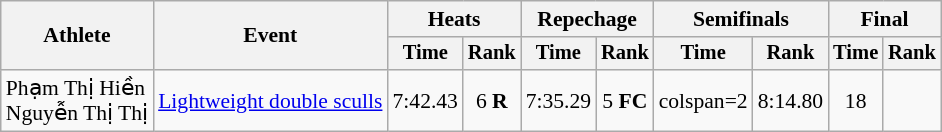<table class="wikitable" style="font-size:90%;">
<tr>
<th rowspan="2">Athlete</th>
<th rowspan="2">Event</th>
<th colspan="2">Heats</th>
<th colspan="2">Repechage</th>
<th colspan="2">Semifinals</th>
<th colspan="2">Final</th>
</tr>
<tr style="font-size:95%">
<th>Time</th>
<th>Rank</th>
<th>Time</th>
<th>Rank</th>
<th>Time</th>
<th>Rank</th>
<th>Time</th>
<th>Rank</th>
</tr>
<tr align=center>
<td align=left>Phạm Thị Hiền<br>Nguyễn Thị Thị</td>
<td align=left><a href='#'>Lightweight double sculls</a></td>
<td>7:42.43</td>
<td>6 <strong>R</strong></td>
<td>7:35.29</td>
<td>5 <strong>FC</strong></td>
<td>colspan=2 </td>
<td>8:14.80</td>
<td>18</td>
</tr>
</table>
